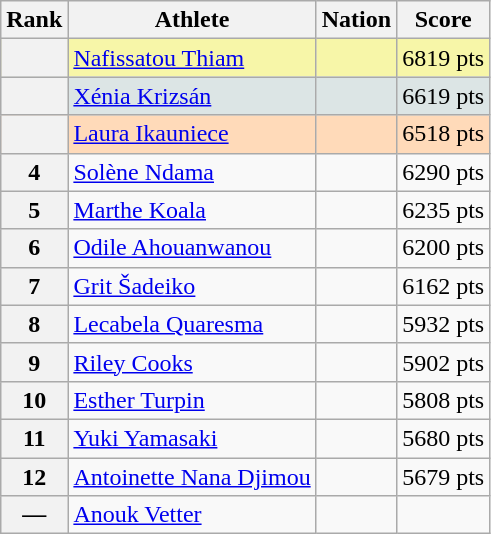<table class="wikitable">
<tr>
<th>Rank</th>
<th>Athlete</th>
<th>Nation</th>
<th>Score</th>
</tr>
<tr bgcolor="#F7F6A8">
<th></th>
<td align=left><a href='#'>Nafissatou Thiam</a></td>
<td align=left></td>
<td>6819 pts</td>
</tr>
<tr bgcolor="#DCE5E5">
<th></th>
<td align=left><a href='#'>Xénia Krizsán</a></td>
<td align=left></td>
<td>6619 pts</td>
</tr>
<tr bgcolor="#FFDAB9">
<th></th>
<td align=left><a href='#'>Laura Ikauniece</a></td>
<td align=left></td>
<td>6518 pts</td>
</tr>
<tr>
<th>4</th>
<td align=left><a href='#'>Solène Ndama</a></td>
<td align=left></td>
<td>6290 pts</td>
</tr>
<tr>
<th>5</th>
<td align=left><a href='#'>Marthe Koala</a></td>
<td align=left></td>
<td>6235 pts</td>
</tr>
<tr>
<th>6</th>
<td align=left><a href='#'>Odile Ahouanwanou</a></td>
<td align=left></td>
<td>6200 pts</td>
</tr>
<tr>
<th>7</th>
<td align=left><a href='#'>Grit Šadeiko</a></td>
<td align=left></td>
<td>6162 pts</td>
</tr>
<tr>
<th>8</th>
<td align=left><a href='#'>Lecabela Quaresma</a></td>
<td align=left></td>
<td>5932 pts</td>
</tr>
<tr>
<th>9</th>
<td align=left><a href='#'>Riley Cooks</a></td>
<td align=left></td>
<td>5902 pts</td>
</tr>
<tr>
<th>10</th>
<td align=left><a href='#'>Esther Turpin</a></td>
<td align=left></td>
<td>5808 pts</td>
</tr>
<tr>
<th>11</th>
<td align=left><a href='#'>Yuki Yamasaki</a></td>
<td align=left></td>
<td>5680 pts</td>
</tr>
<tr>
<th>12</th>
<td align=left><a href='#'>Antoinette Nana Djimou</a></td>
<td align=left></td>
<td>5679 pts</td>
</tr>
<tr>
<th>—</th>
<td align=left><a href='#'>Anouk Vetter</a></td>
<td align=left></td>
<td></td>
</tr>
</table>
